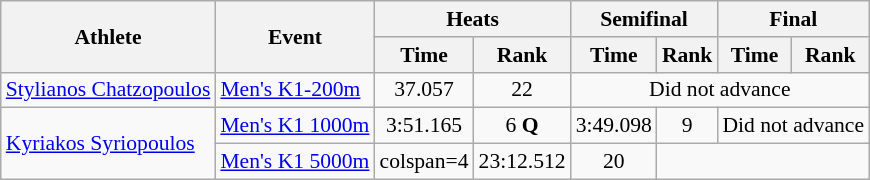<table class="wikitable" style="font-size:90%">
<tr>
<th rowspan="2">Athlete</th>
<th rowspan="2">Event</th>
<th colspan="2">Heats</th>
<th colspan="2">Semifinal</th>
<th colspan="2">Final</th>
</tr>
<tr>
<th>Time</th>
<th>Rank</th>
<th>Time</th>
<th>Rank</th>
<th>Time</th>
<th>Rank</th>
</tr>
<tr align=center>
<td align=left><a href='#'>Stylianos Chatzopoulos</a></td>
<td align=left><a href='#'>Men's K1-200m</a></td>
<td>37.057</td>
<td>22</td>
<td colspan=4>Did not advance</td>
</tr>
<tr align=center>
<td align=left rowspan=2><a href='#'>Kyriakos Syriopoulos</a></td>
<td align=left><a href='#'>Men's K1 1000m</a></td>
<td>3:51.165</td>
<td>6 <strong>Q</strong></td>
<td>3:49.098</td>
<td>9</td>
<td colspan=2>Did not advance</td>
</tr>
<tr align=center>
<td align=left><a href='#'>Men's K1 5000m</a></td>
<td>colspan=4 </td>
<td>23:12.512</td>
<td>20</td>
</tr>
</table>
